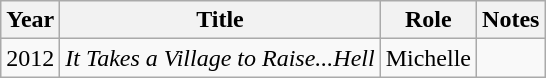<table class="wikitable">
<tr>
<th>Year</th>
<th>Title</th>
<th>Role</th>
<th>Notes</th>
</tr>
<tr>
<td>2012</td>
<td><em>It Takes a Village to Raise...Hell</em></td>
<td>Michelle</td>
<td></td>
</tr>
</table>
